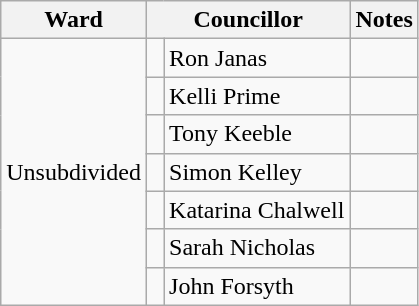<table class="wikitable">
<tr>
<th>Ward</th>
<th colspan="2">Councillor</th>
<th>Notes</th>
</tr>
<tr>
<td rowspan="7">Unsubdivided</td>
<td> </td>
<td>Ron Janas</td>
<td></td>
</tr>
<tr>
<td> </td>
<td>Kelli Prime</td>
<td></td>
</tr>
<tr>
<td> </td>
<td>Tony Keeble</td>
<td></td>
</tr>
<tr>
<td> </td>
<td>Simon Kelley</td>
<td></td>
</tr>
<tr>
<td> </td>
<td>Katarina Chalwell</td>
<td></td>
</tr>
<tr>
<td> </td>
<td>Sarah Nicholas</td>
<td></td>
</tr>
<tr>
<td> </td>
<td>John Forsyth</td>
<td></td>
</tr>
</table>
